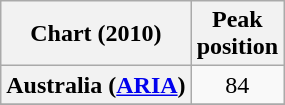<table class="wikitable plainrowheaders" style="text-align:center">
<tr>
<th>Chart (2010)</th>
<th>Peak<br> position</th>
</tr>
<tr>
<th scope="row">Australia (<a href='#'>ARIA</a>)</th>
<td>84</td>
</tr>
<tr>
</tr>
</table>
